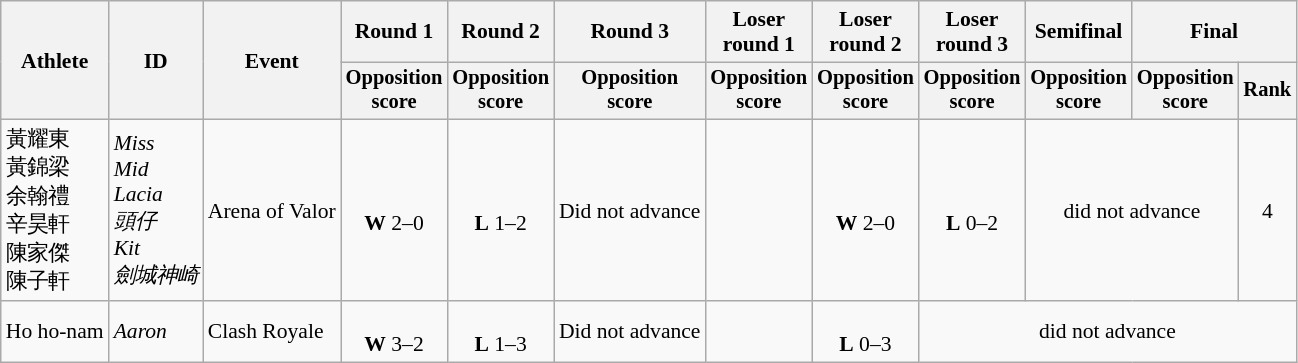<table class=wikitable style="font-size:90%; text-align:center;">
<tr>
<th rowspan="2">Athlete</th>
<th rowspan="2">ID</th>
<th rowspan="2">Event</th>
<th>Round 1</th>
<th>Round 2</th>
<th>Round 3</th>
<th>Loser<br>round 1</th>
<th>Loser<br>round 2</th>
<th>Loser<br>round 3</th>
<th>Semifinal</th>
<th colspan=2>Final</th>
</tr>
<tr style="font-size:95%">
<th>Opposition<br> score</th>
<th>Opposition<br> score</th>
<th>Opposition<br> score</th>
<th>Opposition<br> score</th>
<th>Opposition<br> score</th>
<th>Opposition<br> score</th>
<th>Opposition<br> score</th>
<th>Opposition<br> score</th>
<th>Rank</th>
</tr>
<tr>
<td align=left>黃耀東<br>黃錦梁<br>余翰禮<br>辛昊軒<br>陳家傑<br>陳子軒</td>
<td align=left><em>Miss<br>Mid<br>Lacia<br>頭仔<br>Kit<br>劍城神崎</em></td>
<td align=left>Arena of Valor</td>
<td><br><strong>W</strong> 2–0</td>
<td><br><strong>L</strong> 1–2</td>
<td>Did not advance</td>
<td></td>
<td><br><strong>W</strong> 2–0</td>
<td><br><strong>L</strong> 0–2</td>
<td colspan=2>did not advance</td>
<td>4</td>
</tr>
<tr>
<td align=left>Ho ho-nam</td>
<td align=left><em>Aaron</em></td>
<td align=left>Clash Royale</td>
<td><br><strong>W</strong> 3–2</td>
<td><br><strong>L</strong> 1–3</td>
<td>Did not advance</td>
<td></td>
<td><br><strong>L</strong> 0–3</td>
<td colspan=4>did not advance</td>
</tr>
</table>
